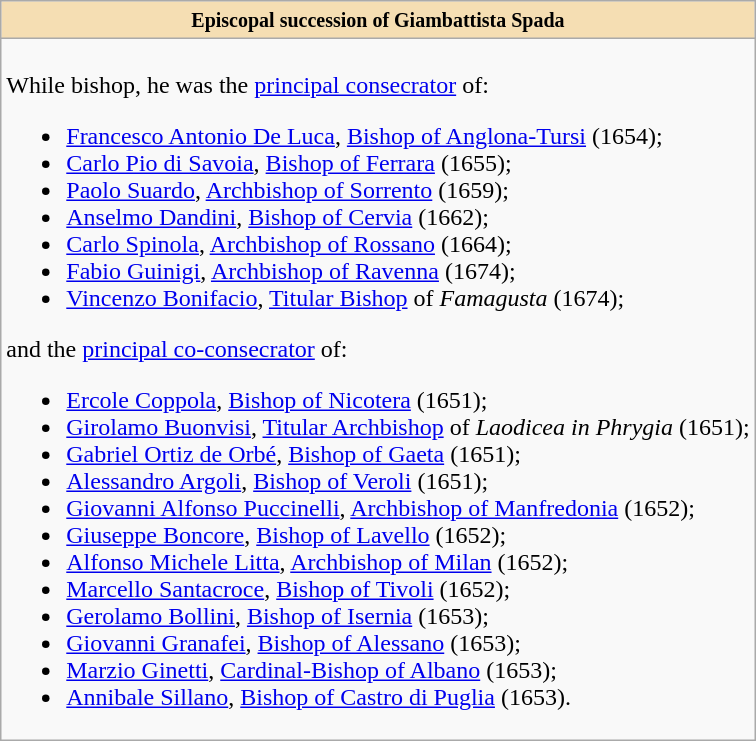<table role="presentation" class="wikitable mw-collapsible mw-collapsed"|>
<tr>
<th style="background:#F5DEB3"><small>Episcopal succession of  Giambattista Spada</small></th>
</tr>
<tr>
<td><br>While bishop, he was the <a href='#'>principal consecrator</a> of:<ul><li><a href='#'>Francesco Antonio De Luca</a>, <a href='#'>Bishop of Anglona-Tursi</a> (1654);</li><li><a href='#'>Carlo Pio di Savoia</a>, <a href='#'>Bishop of Ferrara</a> (1655);</li><li><a href='#'>Paolo Suardo</a>, <a href='#'>Archbishop of Sorrento</a> (1659);</li><li><a href='#'>Anselmo Dandini</a>, <a href='#'>Bishop of Cervia</a> (1662);</li><li><a href='#'>Carlo Spinola</a>, <a href='#'>Archbishop of Rossano</a> (1664);</li><li><a href='#'>Fabio Guinigi</a>, <a href='#'>Archbishop of Ravenna</a> (1674);</li><li><a href='#'>Vincenzo Bonifacio</a>, <a href='#'>Titular Bishop</a> of <em>Famagusta</em> (1674);</li></ul>and the <a href='#'>principal co-consecrator</a> of:<ul><li><a href='#'>Ercole Coppola</a>, <a href='#'>Bishop of Nicotera</a> (1651);</li><li><a href='#'>Girolamo Buonvisi</a>, <a href='#'>Titular Archbishop</a> of <em>Laodicea in Phrygia</em> (1651);</li><li><a href='#'>Gabriel Ortiz de Orbé</a>, <a href='#'>Bishop of Gaeta</a> (1651);</li><li><a href='#'>Alessandro Argoli</a>, <a href='#'>Bishop of Veroli</a> (1651);</li><li><a href='#'>Giovanni Alfonso Puccinelli</a>, <a href='#'>Archbishop of Manfredonia</a> (1652);</li><li><a href='#'>Giuseppe Boncore</a>, <a href='#'>Bishop of Lavello</a> (1652);</li><li><a href='#'>Alfonso Michele Litta</a>, <a href='#'>Archbishop of Milan</a> (1652);</li><li><a href='#'>Marcello Santacroce</a>, <a href='#'>Bishop of Tivoli</a> (1652);</li><li><a href='#'>Gerolamo Bollini</a>, <a href='#'>Bishop of Isernia</a> (1653);</li><li><a href='#'>Giovanni Granafei</a>, <a href='#'>Bishop of Alessano</a> (1653);</li><li><a href='#'>Marzio Ginetti</a>, <a href='#'>Cardinal-Bishop of Albano</a> (1653);</li><li><a href='#'>Annibale Sillano</a>, <a href='#'>Bishop of Castro di Puglia</a> (1653).</li></ul></td>
</tr>
</table>
